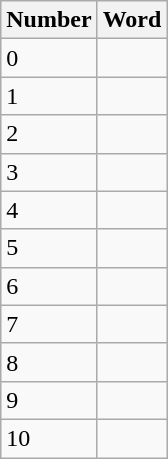<table class="wikitable">
<tr>
<th>Number</th>
<th>Word</th>
</tr>
<tr>
<td>0</td>
<td><em></em> </td>
</tr>
<tr>
<td>1</td>
<td><em></em> </td>
</tr>
<tr>
<td>2</td>
<td><em></em> </td>
</tr>
<tr>
<td>3</td>
<td><em></em> </td>
</tr>
<tr>
<td>4</td>
<td><em></em> </td>
</tr>
<tr>
<td>5</td>
<td><em></em> </td>
</tr>
<tr>
<td>6</td>
<td><em></em> </td>
</tr>
<tr>
<td>7</td>
<td><em></em> </td>
</tr>
<tr>
<td>8</td>
<td><em></em> </td>
</tr>
<tr>
<td>9</td>
<td><em></em> </td>
</tr>
<tr>
<td>10</td>
<td><em></em> </td>
</tr>
</table>
